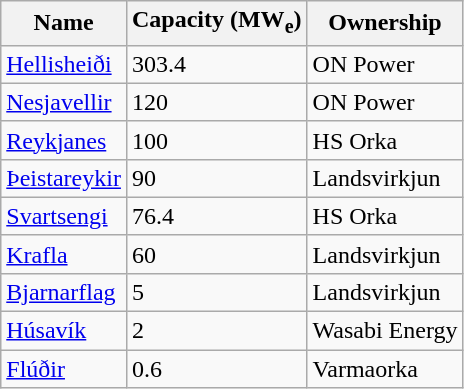<table class="wikitable">
<tr>
<th>Name</th>
<th>Capacity (MW<sub>e</sub>)</th>
<th>Ownership</th>
</tr>
<tr>
<td><a href='#'>Hellisheiði</a></td>
<td>303.4</td>
<td>ON Power</td>
</tr>
<tr>
<td><a href='#'>Nesjavellir</a></td>
<td>120</td>
<td>ON Power</td>
</tr>
<tr>
<td><a href='#'>Reykjanes</a></td>
<td>100</td>
<td>HS Orka</td>
</tr>
<tr>
<td><a href='#'>Þeistareykir</a></td>
<td>90</td>
<td>Landsvirkjun</td>
</tr>
<tr>
<td><a href='#'>Svartsengi</a></td>
<td>76.4</td>
<td>HS Orka</td>
</tr>
<tr>
<td><a href='#'>Krafla</a></td>
<td>60</td>
<td>Landsvirkjun</td>
</tr>
<tr>
<td><a href='#'>Bjarnarflag</a></td>
<td>5</td>
<td>Landsvirkjun</td>
</tr>
<tr>
<td><a href='#'>Húsavík</a></td>
<td>2</td>
<td>Wasabi Energy</td>
</tr>
<tr>
<td><a href='#'>Flúðir</a></td>
<td>0.6</td>
<td>Varmaorka</td>
</tr>
</table>
